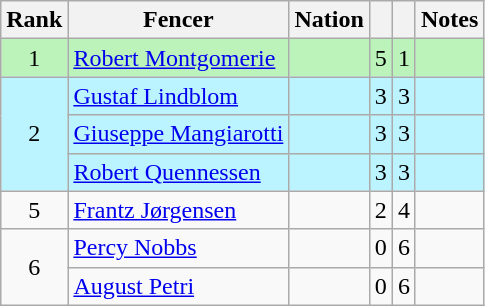<table class="wikitable sortable" style="text-align:center">
<tr>
<th>Rank</th>
<th>Fencer</th>
<th>Nation</th>
<th></th>
<th></th>
<th>Notes</th>
</tr>
<tr bgcolor=bbf3bb>
<td>1</td>
<td align=left><a href='#'>Robert Montgomerie</a></td>
<td align=left></td>
<td>5</td>
<td>1</td>
<td></td>
</tr>
<tr bgcolor=bbf3ff>
<td rowspan=3>2</td>
<td align=left><a href='#'>Gustaf Lindblom</a></td>
<td align=left></td>
<td>3</td>
<td>3</td>
<td></td>
</tr>
<tr bgcolor=bbf3ff>
<td align=left><a href='#'>Giuseppe Mangiarotti</a></td>
<td align=left></td>
<td>3</td>
<td>3</td>
<td></td>
</tr>
<tr bgcolor=bbf3ff>
<td align=left><a href='#'>Robert Quennessen</a></td>
<td align=left></td>
<td>3</td>
<td>3</td>
<td></td>
</tr>
<tr>
<td>5</td>
<td align=left><a href='#'>Frantz Jørgensen</a></td>
<td align=left></td>
<td>2</td>
<td>4</td>
<td></td>
</tr>
<tr>
<td rowspan=2>6</td>
<td align=left><a href='#'>Percy Nobbs</a></td>
<td align=left></td>
<td>0</td>
<td>6</td>
<td></td>
</tr>
<tr>
<td align=left><a href='#'>August Petri</a></td>
<td align=left></td>
<td>0</td>
<td>6</td>
<td></td>
</tr>
</table>
